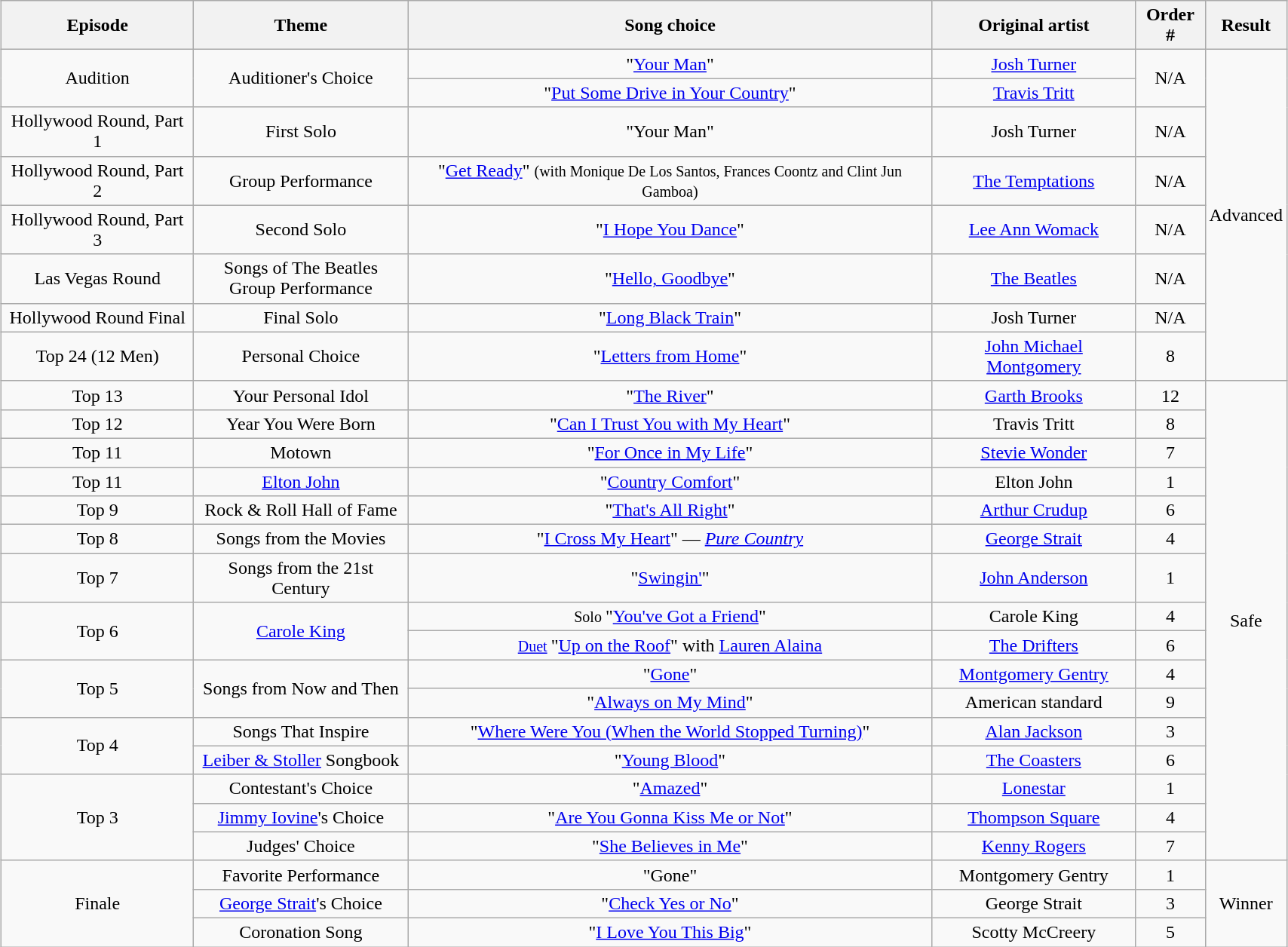<table class="wikitable" style="width:90%; margin:1em auto 1em auto; text-align:center;">
<tr>
<th>Episode</th>
<th>Theme</th>
<th>Song choice</th>
<th>Original artist</th>
<th>Order #</th>
<th>Result</th>
</tr>
<tr>
<td rowspan="2">Audition</td>
<td rowspan="2">Auditioner's Choice</td>
<td>"<a href='#'>Your Man</a>"</td>
<td><a href='#'>Josh Turner</a></td>
<td rowspan="2">N/A</td>
<td rowspan="8">Advanced</td>
</tr>
<tr>
<td>"<a href='#'>Put Some Drive in Your Country</a>"</td>
<td><a href='#'>Travis Tritt</a></td>
</tr>
<tr>
<td>Hollywood Round, Part 1</td>
<td>First Solo</td>
<td>"Your Man"</td>
<td>Josh Turner</td>
<td>N/A</td>
</tr>
<tr>
<td>Hollywood Round, Part 2</td>
<td>Group Performance</td>
<td>"<a href='#'>Get Ready</a>" <small>(with Monique De Los Santos, Frances Coontz and Clint Jun Gamboa)</small></td>
<td><a href='#'>The Temptations</a></td>
<td>N/A</td>
</tr>
<tr>
<td>Hollywood Round, Part 3</td>
<td>Second Solo</td>
<td>"<a href='#'>I Hope You Dance</a>"</td>
<td><a href='#'>Lee Ann Womack</a></td>
<td>N/A</td>
</tr>
<tr>
<td>Las Vegas Round</td>
<td>Songs of The Beatles<br> Group Performance</td>
<td>"<a href='#'>Hello, Goodbye</a>"</td>
<td><a href='#'>The Beatles</a></td>
<td>N/A</td>
</tr>
<tr>
<td>Hollywood Round Final</td>
<td>Final Solo</td>
<td>"<a href='#'>Long Black Train</a>"</td>
<td>Josh Turner</td>
<td>N/A</td>
</tr>
<tr>
<td>Top 24 (12 Men)</td>
<td>Personal Choice</td>
<td>"<a href='#'>Letters from Home</a>"</td>
<td><a href='#'>John Michael Montgomery</a></td>
<td>8</td>
</tr>
<tr>
<td>Top 13</td>
<td>Your Personal Idol</td>
<td>"<a href='#'>The River</a>"</td>
<td><a href='#'>Garth Brooks</a></td>
<td>12</td>
<td rowspan=16>Safe</td>
</tr>
<tr>
<td>Top 12</td>
<td>Year You Were Born</td>
<td>"<a href='#'>Can I Trust You with My Heart</a>"</td>
<td>Travis Tritt</td>
<td>8</td>
</tr>
<tr>
<td>Top 11</td>
<td>Motown</td>
<td>"<a href='#'>For Once in My Life</a>"</td>
<td><a href='#'>Stevie Wonder</a></td>
<td>7</td>
</tr>
<tr>
<td>Top 11</td>
<td><a href='#'>Elton John</a></td>
<td>"<a href='#'>Country Comfort</a>"</td>
<td>Elton John</td>
<td>1</td>
</tr>
<tr>
<td>Top 9</td>
<td>Rock & Roll Hall of Fame</td>
<td>"<a href='#'>That's All Right</a>"</td>
<td><a href='#'>Arthur Crudup</a></td>
<td>6</td>
</tr>
<tr>
<td>Top 8</td>
<td>Songs from the Movies</td>
<td>"<a href='#'>I Cross My Heart</a>" — <em><a href='#'>Pure Country</a></em></td>
<td><a href='#'>George Strait</a></td>
<td>4</td>
</tr>
<tr>
<td>Top 7</td>
<td>Songs from the 21st Century</td>
<td>"<a href='#'>Swingin'</a>"</td>
<td><a href='#'>John Anderson</a></td>
<td>1</td>
</tr>
<tr>
<td rowspan="2">Top 6</td>
<td rowspan="2"><a href='#'>Carole King</a></td>
<td><small>Solo </small> "<a href='#'>You've Got a Friend</a>"</td>
<td>Carole King</td>
<td>4</td>
</tr>
<tr>
<td><small><a href='#'>Duet</a> </small> "<a href='#'>Up on the Roof</a>" with <a href='#'>Lauren Alaina</a></td>
<td><a href='#'>The Drifters</a></td>
<td>6</td>
</tr>
<tr>
<td rowspan="2">Top 5</td>
<td rowspan="2">Songs from Now and Then</td>
<td>"<a href='#'>Gone</a>"</td>
<td><a href='#'>Montgomery Gentry</a></td>
<td>4</td>
</tr>
<tr>
<td>"<a href='#'>Always on My Mind</a>"</td>
<td>American standard</td>
<td>9</td>
</tr>
<tr>
<td rowspan="2">Top 4</td>
<td>Songs That Inspire</td>
<td>"<a href='#'>Where Were You (When the World Stopped Turning)</a>"</td>
<td><a href='#'>Alan Jackson</a></td>
<td>3</td>
</tr>
<tr>
<td><a href='#'>Leiber & Stoller</a> Songbook</td>
<td>"<a href='#'>Young Blood</a>"</td>
<td><a href='#'>The Coasters</a></td>
<td>6</td>
</tr>
<tr>
<td rowspan="3">Top 3</td>
<td>Contestant's Choice</td>
<td>"<a href='#'>Amazed</a>"</td>
<td><a href='#'>Lonestar</a></td>
<td>1</td>
</tr>
<tr>
<td><a href='#'>Jimmy Iovine</a>'s Choice</td>
<td>"<a href='#'>Are You Gonna Kiss Me or Not</a>"</td>
<td><a href='#'>Thompson Square</a></td>
<td>4</td>
</tr>
<tr>
<td>Judges' Choice</td>
<td>"<a href='#'>She Believes in Me</a>"</td>
<td><a href='#'>Kenny Rogers</a></td>
<td>7</td>
</tr>
<tr>
<td rowspan="3">Finale</td>
<td>Favorite Performance</td>
<td>"Gone"</td>
<td>Montgomery Gentry</td>
<td>1</td>
<td rowspan="3">Winner</td>
</tr>
<tr>
<td><a href='#'>George Strait</a>'s Choice</td>
<td>"<a href='#'>Check Yes or No</a>"</td>
<td>George Strait</td>
<td>3</td>
</tr>
<tr>
<td>Coronation Song</td>
<td>"<a href='#'>I Love You This Big</a>"</td>
<td>Scotty McCreery</td>
<td>5</td>
</tr>
</table>
